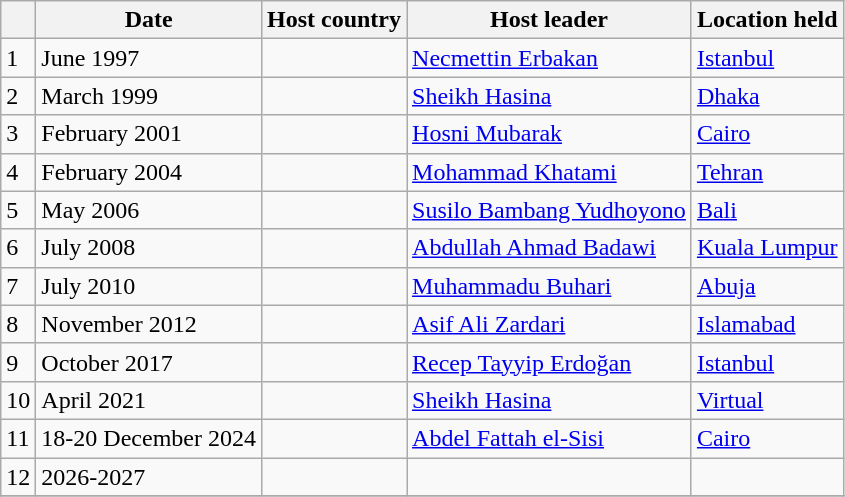<table class="wikitable sortable" style="text-align:left">
<tr>
<th></th>
<th>Date</th>
<th>Host country</th>
<th>Host leader</th>
<th>Location held</th>
</tr>
<tr>
<td>1</td>
<td>June 1997</td>
<td></td>
<td><a href='#'>Necmettin Erbakan</a></td>
<td><a href='#'>Istanbul</a></td>
</tr>
<tr>
<td>2</td>
<td>March 1999</td>
<td></td>
<td><a href='#'>Sheikh Hasina</a></td>
<td><a href='#'>Dhaka</a></td>
</tr>
<tr>
<td>3</td>
<td>February 2001</td>
<td></td>
<td><a href='#'>Hosni Mubarak</a></td>
<td><a href='#'>Cairo</a></td>
</tr>
<tr>
<td>4</td>
<td>February 2004</td>
<td></td>
<td><a href='#'>Mohammad Khatami</a></td>
<td><a href='#'>Tehran</a></td>
</tr>
<tr>
<td>5</td>
<td>May 2006</td>
<td></td>
<td><a href='#'>Susilo Bambang Yudhoyono</a></td>
<td><a href='#'>Bali</a></td>
</tr>
<tr>
<td>6</td>
<td>July 2008</td>
<td></td>
<td><a href='#'>Abdullah Ahmad Badawi</a></td>
<td><a href='#'>Kuala Lumpur</a></td>
</tr>
<tr>
<td>7</td>
<td>July 2010</td>
<td></td>
<td><a href='#'>Muhammadu Buhari</a></td>
<td><a href='#'>Abuja</a></td>
</tr>
<tr>
<td>8</td>
<td>November 2012</td>
<td></td>
<td><a href='#'>Asif Ali Zardari</a></td>
<td><a href='#'>Islamabad</a></td>
</tr>
<tr>
<td>9</td>
<td>October 2017</td>
<td></td>
<td><a href='#'>Recep Tayyip Erdoğan</a></td>
<td><a href='#'>Istanbul</a></td>
</tr>
<tr>
<td>10</td>
<td>April 2021</td>
<td></td>
<td><a href='#'>Sheikh Hasina</a></td>
<td><a href='#'>Virtual</a></td>
</tr>
<tr>
<td>11</td>
<td>18-20 December 2024</td>
<td></td>
<td><a href='#'>Abdel Fattah el-Sisi</a></td>
<td><a href='#'>Cairo</a></td>
</tr>
<tr>
<td>12</td>
<td>2026-2027</td>
<td></td>
<td></td>
<td></td>
</tr>
<tr>
</tr>
</table>
